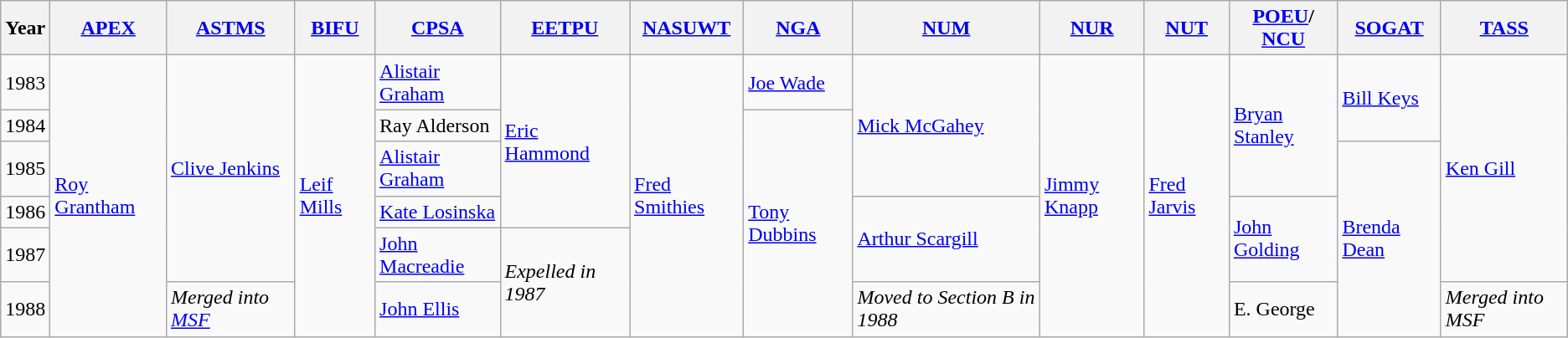<table class="wikitable">
<tr>
<th>Year</th>
<th><a href='#'>APEX</a></th>
<th><a href='#'>ASTMS</a></th>
<th><a href='#'>BIFU</a></th>
<th><a href='#'>CPSA</a></th>
<th><a href='#'>EETPU</a></th>
<th><a href='#'>NASUWT</a></th>
<th><a href='#'>NGA</a></th>
<th><a href='#'>NUM</a></th>
<th><a href='#'>NUR</a></th>
<th><a href='#'>NUT</a></th>
<th><a href='#'>POEU</a>/ <a href='#'>NCU</a></th>
<th><a href='#'>SOGAT</a></th>
<th><a href='#'>TASS</a></th>
</tr>
<tr>
<td>1983</td>
<td rowspan=6><a href='#'>Roy Grantham</a></td>
<td rowspan=5><a href='#'>Clive Jenkins</a></td>
<td rowspan=6><a href='#'>Leif Mills</a></td>
<td><a href='#'>Alistair Graham</a></td>
<td rowspan=4><a href='#'>Eric Hammond</a></td>
<td rowspan=6><a href='#'>Fred Smithies</a></td>
<td><a href='#'>Joe Wade</a></td>
<td rowspan=3><a href='#'>Mick McGahey</a></td>
<td rowspan=6><a href='#'>Jimmy Knapp</a></td>
<td rowspan=6><a href='#'>Fred Jarvis</a></td>
<td rowspan=3><a href='#'>Bryan Stanley</a></td>
<td rowspan=2><a href='#'>Bill Keys</a></td>
<td rowspan=5><a href='#'>Ken Gill</a></td>
</tr>
<tr>
<td>1984</td>
<td>Ray Alderson</td>
<td rowspan=5><a href='#'>Tony Dubbins</a></td>
</tr>
<tr>
<td>1985</td>
<td><a href='#'>Alistair Graham</a></td>
<td rowspan=4><a href='#'>Brenda Dean</a></td>
</tr>
<tr>
<td>1986</td>
<td><a href='#'>Kate Losinska</a></td>
<td rowspan=2><a href='#'>Arthur Scargill</a></td>
<td rowspan=2><a href='#'>John Golding</a></td>
</tr>
<tr>
<td>1987</td>
<td><a href='#'>John Macreadie</a></td>
<td rowspan=2><em>Expelled in 1987</em></td>
</tr>
<tr>
<td>1988</td>
<td><em>Merged into <a href='#'>MSF</a></em></td>
<td><a href='#'>John Ellis</a></td>
<td><em>Moved to Section B in 1988</em></td>
<td>E. George</td>
<td><em>Merged into MSF</em></td>
</tr>
</table>
